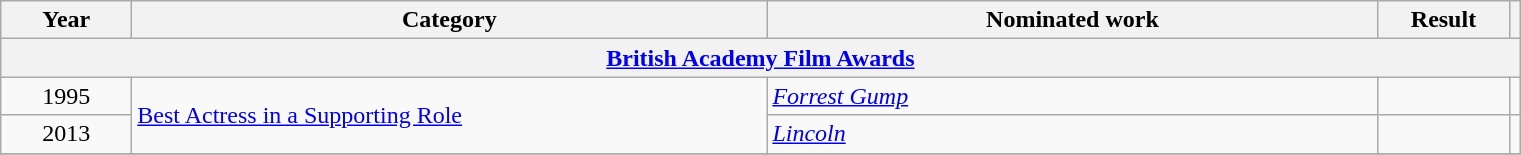<table class=wikitable>
<tr>
<th scope="col" style="width:5em;">Year</th>
<th scope="col" style="width:26em;">Category</th>
<th scope="col" style="width:25em;">Nominated work</th>
<th scope="col" style="width:5em;">Result</th>
<th></th>
</tr>
<tr>
<th colspan=5><a href='#'>British Academy Film Awards</a></th>
</tr>
<tr>
<td style="text-align:center;">1995</td>
<td rowspan=2><a href='#'>Best Actress in a Supporting Role</a></td>
<td><em><a href='#'>Forrest Gump</a></em></td>
<td></td>
<td></td>
</tr>
<tr>
<td style="text-align:center;">2013</td>
<td><em><a href='#'>Lincoln</a></em></td>
<td></td>
<td></td>
</tr>
<tr>
</tr>
</table>
